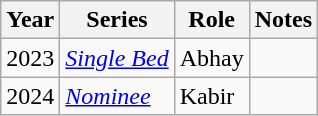<table class="wikitable sortable">
<tr>
<th scope="col">Year</th>
<th scope="col">Series</th>
<th scope="col">Role</th>
<th scope="col">Notes</th>
</tr>
<tr>
<td>2023</td>
<td><em><a href='#'>Single Bed</a></em></td>
<td>Abhay</td>
<td></td>
</tr>
<tr>
<td>2024</td>
<td><em><a href='#'>Nominee</a></em></td>
<td>Kabir</td>
<td></td>
</tr>
</table>
